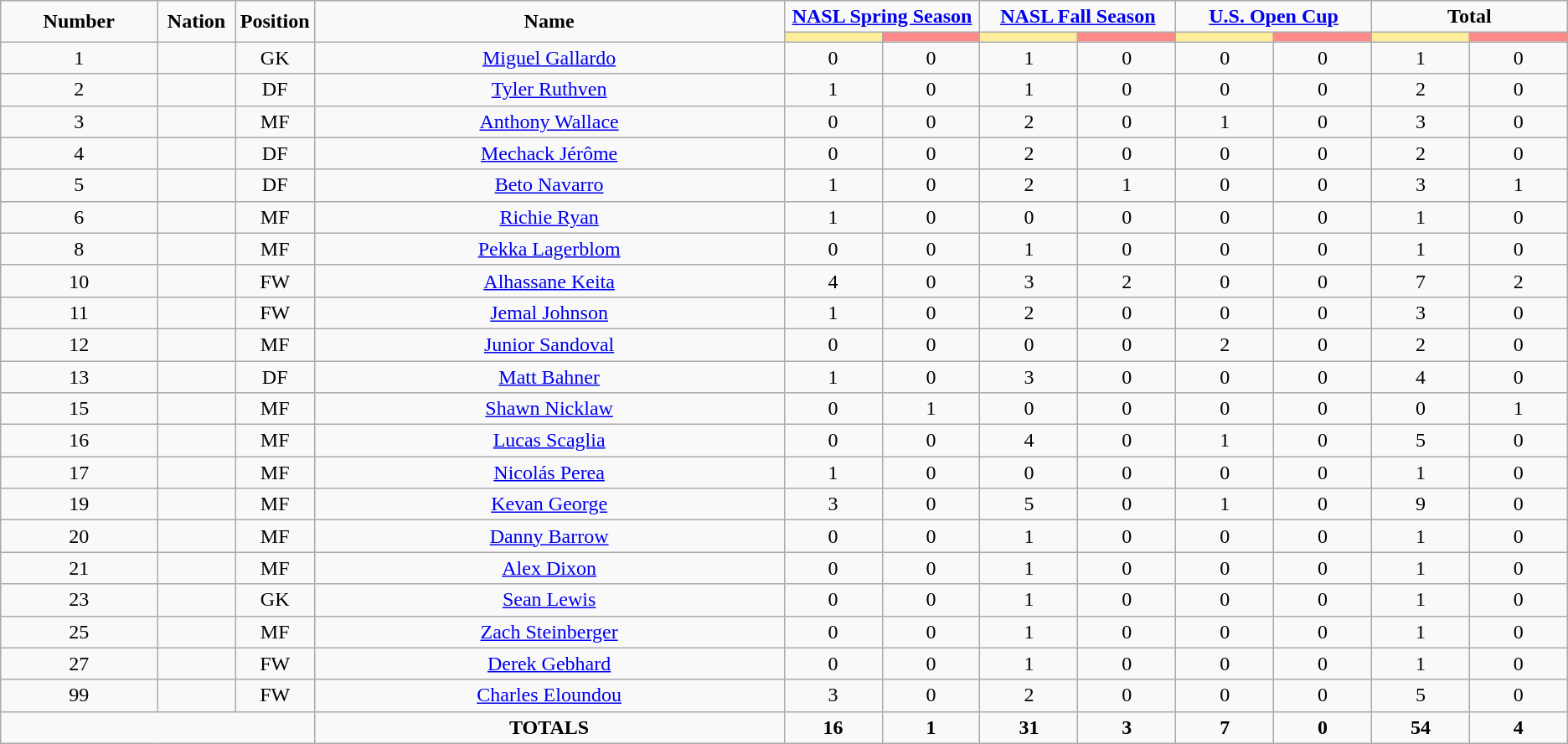<table class="wikitable" style="text-align:center;">
<tr>
<td rowspan="2"  style="width:10%; text-align:center;"><strong>Number</strong></td>
<td rowspan="2"  style="width:5%; text-align:center;"><strong>Nation</strong></td>
<td rowspan="2"  style="width:5%; text-align:center;"><strong>Position</strong></td>
<td rowspan="2"  style="width:30%; text-align:center;"><strong>Name</strong></td>
<td colspan="2" style="text-align:center;"><strong><a href='#'>NASL Spring Season</a></strong></td>
<td colspan="2" style="text-align:center;"><strong><a href='#'>NASL Fall Season</a></strong></td>
<td colspan="2" style="text-align:center;"><strong><a href='#'>U.S. Open Cup</a></strong></td>
<td colspan="2" style="text-align:center;"><strong>Total</strong></td>
</tr>
<tr>
<th style="width:60px; background:#fe9;"></th>
<th style="width:60px; background:#ff8888;"></th>
<th style="width:60px; background:#fe9;"></th>
<th style="width:60px; background:#ff8888;"></th>
<th style="width:60px; background:#fe9;"></th>
<th style="width:60px; background:#ff8888;"></th>
<th style="width:60px; background:#fe9;"></th>
<th style="width:60px; background:#ff8888;"></th>
</tr>
<tr>
<td>1</td>
<td></td>
<td>GK</td>
<td><a href='#'>Miguel Gallardo</a></td>
<td>0</td>
<td>0</td>
<td>1</td>
<td>0</td>
<td>0</td>
<td>0</td>
<td>1</td>
<td>0</td>
</tr>
<tr>
<td>2</td>
<td></td>
<td>DF</td>
<td><a href='#'>Tyler Ruthven</a></td>
<td>1</td>
<td>0</td>
<td>1</td>
<td>0</td>
<td>0</td>
<td>0</td>
<td>2</td>
<td>0</td>
</tr>
<tr>
<td>3</td>
<td></td>
<td>MF</td>
<td><a href='#'>Anthony Wallace</a></td>
<td>0</td>
<td>0</td>
<td>2</td>
<td>0</td>
<td>1</td>
<td>0</td>
<td>3</td>
<td>0</td>
</tr>
<tr>
<td>4</td>
<td></td>
<td>DF</td>
<td><a href='#'>Mechack Jérôme</a></td>
<td>0</td>
<td>0</td>
<td>2</td>
<td>0</td>
<td>0</td>
<td>0</td>
<td>2</td>
<td>0</td>
</tr>
<tr>
<td>5</td>
<td></td>
<td>DF</td>
<td><a href='#'>Beto Navarro</a></td>
<td>1</td>
<td>0</td>
<td>2</td>
<td>1</td>
<td>0</td>
<td>0</td>
<td>3</td>
<td>1</td>
</tr>
<tr>
<td>6</td>
<td></td>
<td>MF</td>
<td><a href='#'>Richie Ryan</a></td>
<td>1</td>
<td>0</td>
<td>0</td>
<td>0</td>
<td>0</td>
<td>0</td>
<td>1</td>
<td>0</td>
</tr>
<tr>
<td>8</td>
<td></td>
<td>MF</td>
<td><a href='#'>Pekka Lagerblom</a></td>
<td>0</td>
<td>0</td>
<td>1</td>
<td>0</td>
<td>0</td>
<td>0</td>
<td>1</td>
<td>0</td>
</tr>
<tr>
<td>10</td>
<td></td>
<td>FW</td>
<td><a href='#'>Alhassane Keita</a></td>
<td>4</td>
<td>0</td>
<td>3</td>
<td>2</td>
<td>0</td>
<td>0</td>
<td>7</td>
<td>2</td>
</tr>
<tr>
<td>11</td>
<td></td>
<td>FW</td>
<td><a href='#'>Jemal Johnson</a></td>
<td>1</td>
<td>0</td>
<td>2</td>
<td>0</td>
<td>0</td>
<td>0</td>
<td>3</td>
<td>0</td>
</tr>
<tr>
<td>12</td>
<td></td>
<td>MF</td>
<td><a href='#'>Junior Sandoval</a></td>
<td>0</td>
<td>0</td>
<td>0</td>
<td>0</td>
<td>2</td>
<td>0</td>
<td>2</td>
<td>0</td>
</tr>
<tr>
<td>13</td>
<td></td>
<td>DF</td>
<td><a href='#'>Matt Bahner</a></td>
<td>1</td>
<td>0</td>
<td>3</td>
<td>0</td>
<td>0</td>
<td>0</td>
<td>4</td>
<td>0</td>
</tr>
<tr>
<td>15</td>
<td></td>
<td>MF</td>
<td><a href='#'>Shawn Nicklaw</a></td>
<td>0</td>
<td>1</td>
<td>0</td>
<td>0</td>
<td>0</td>
<td>0</td>
<td>0</td>
<td>1</td>
</tr>
<tr>
<td>16</td>
<td></td>
<td>MF</td>
<td><a href='#'>Lucas Scaglia</a></td>
<td>0</td>
<td>0</td>
<td>4</td>
<td>0</td>
<td>1</td>
<td>0</td>
<td>5</td>
<td>0</td>
</tr>
<tr>
<td>17</td>
<td></td>
<td>MF</td>
<td><a href='#'>Nicolás Perea</a></td>
<td>1</td>
<td>0</td>
<td>0</td>
<td>0</td>
<td>0</td>
<td>0</td>
<td>1</td>
<td>0</td>
</tr>
<tr>
<td>19</td>
<td></td>
<td>MF</td>
<td><a href='#'>Kevan George</a></td>
<td>3</td>
<td>0</td>
<td>5</td>
<td>0</td>
<td>1</td>
<td>0</td>
<td>9</td>
<td>0</td>
</tr>
<tr>
<td>20</td>
<td></td>
<td>MF</td>
<td><a href='#'>Danny Barrow</a></td>
<td>0</td>
<td>0</td>
<td>1</td>
<td>0</td>
<td>0</td>
<td>0</td>
<td>1</td>
<td>0</td>
</tr>
<tr>
<td>21</td>
<td></td>
<td>MF</td>
<td><a href='#'>Alex Dixon</a></td>
<td>0</td>
<td>0</td>
<td>1</td>
<td>0</td>
<td>0</td>
<td>0</td>
<td>1</td>
<td>0</td>
</tr>
<tr>
<td>23</td>
<td></td>
<td>GK</td>
<td><a href='#'>Sean Lewis</a></td>
<td>0</td>
<td>0</td>
<td>1</td>
<td>0</td>
<td>0</td>
<td>0</td>
<td>1</td>
<td>0</td>
</tr>
<tr>
<td>25</td>
<td></td>
<td>MF</td>
<td><a href='#'>Zach Steinberger</a></td>
<td>0</td>
<td>0</td>
<td>1</td>
<td>0</td>
<td>0</td>
<td>0</td>
<td>1</td>
<td>0</td>
</tr>
<tr>
<td>27</td>
<td></td>
<td>FW</td>
<td><a href='#'>Derek Gebhard</a></td>
<td>0</td>
<td>0</td>
<td>1</td>
<td>0</td>
<td>0</td>
<td>0</td>
<td>1</td>
<td>0</td>
</tr>
<tr>
<td>99</td>
<td></td>
<td>FW</td>
<td><a href='#'>Charles Eloundou</a></td>
<td>3</td>
<td>0</td>
<td>2</td>
<td>0</td>
<td>0</td>
<td>0</td>
<td>5</td>
<td>0</td>
</tr>
<tr>
<td colspan="3"></td>
<td><strong>TOTALS</strong></td>
<td><strong>16</strong></td>
<td><strong>1</strong></td>
<td><strong>31</strong></td>
<td><strong>3</strong></td>
<td><strong>7</strong></td>
<td><strong>0</strong></td>
<td><strong>54</strong></td>
<td><strong>4</strong></td>
</tr>
</table>
